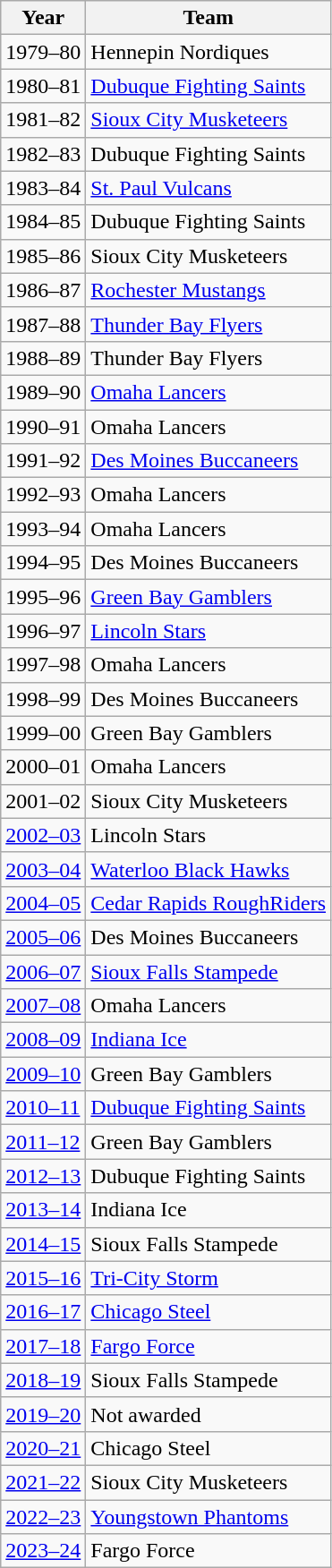<table class="wikitable sortable">
<tr>
<th>Year</th>
<th>Team</th>
</tr>
<tr>
<td>1979–80</td>
<td>Hennepin Nordiques</td>
</tr>
<tr>
<td>1980–81</td>
<td><a href='#'>Dubuque Fighting Saints</a></td>
</tr>
<tr>
<td>1981–82</td>
<td><a href='#'>Sioux City Musketeers</a></td>
</tr>
<tr>
<td>1982–83</td>
<td>Dubuque Fighting Saints</td>
</tr>
<tr>
<td>1983–84</td>
<td><a href='#'>St. Paul Vulcans</a></td>
</tr>
<tr>
<td>1984–85</td>
<td>Dubuque Fighting Saints</td>
</tr>
<tr>
<td>1985–86</td>
<td>Sioux City Musketeers</td>
</tr>
<tr>
<td>1986–87</td>
<td><a href='#'>Rochester Mustangs</a></td>
</tr>
<tr>
<td>1987–88</td>
<td><a href='#'>Thunder Bay Flyers</a></td>
</tr>
<tr>
<td>1988–89</td>
<td>Thunder Bay Flyers</td>
</tr>
<tr>
<td>1989–90</td>
<td><a href='#'>Omaha Lancers</a></td>
</tr>
<tr>
<td>1990–91</td>
<td>Omaha Lancers</td>
</tr>
<tr>
<td>1991–92</td>
<td><a href='#'>Des Moines Buccaneers</a></td>
</tr>
<tr>
<td>1992–93</td>
<td>Omaha Lancers</td>
</tr>
<tr>
<td>1993–94</td>
<td>Omaha Lancers</td>
</tr>
<tr>
<td>1994–95</td>
<td>Des Moines Buccaneers</td>
</tr>
<tr>
<td>1995–96</td>
<td><a href='#'>Green Bay Gamblers</a></td>
</tr>
<tr>
<td>1996–97</td>
<td><a href='#'>Lincoln Stars</a></td>
</tr>
<tr>
<td>1997–98</td>
<td>Omaha Lancers</td>
</tr>
<tr>
<td>1998–99</td>
<td>Des Moines Buccaneers</td>
</tr>
<tr>
<td>1999–00</td>
<td>Green Bay Gamblers</td>
</tr>
<tr>
<td>2000–01</td>
<td>Omaha Lancers</td>
</tr>
<tr>
<td>2001–02</td>
<td>Sioux City Musketeers</td>
</tr>
<tr>
<td><a href='#'>2002–03</a></td>
<td>Lincoln Stars</td>
</tr>
<tr>
<td><a href='#'>2003–04</a></td>
<td><a href='#'>Waterloo Black Hawks</a></td>
</tr>
<tr>
<td><a href='#'>2004–05</a></td>
<td><a href='#'>Cedar Rapids RoughRiders</a></td>
</tr>
<tr>
<td><a href='#'>2005–06</a></td>
<td>Des Moines Buccaneers</td>
</tr>
<tr>
<td><a href='#'>2006–07</a></td>
<td><a href='#'>Sioux Falls Stampede</a></td>
</tr>
<tr>
<td><a href='#'>2007–08</a></td>
<td>Omaha Lancers</td>
</tr>
<tr>
<td><a href='#'>2008–09</a></td>
<td><a href='#'>Indiana Ice</a></td>
</tr>
<tr>
<td><a href='#'>2009–10</a></td>
<td>Green Bay Gamblers</td>
</tr>
<tr>
<td><a href='#'>2010–11</a></td>
<td><a href='#'>Dubuque Fighting Saints</a></td>
</tr>
<tr>
<td><a href='#'>2011–12</a></td>
<td>Green Bay Gamblers</td>
</tr>
<tr>
<td><a href='#'>2012–13</a></td>
<td>Dubuque Fighting Saints</td>
</tr>
<tr>
<td><a href='#'>2013–14</a></td>
<td>Indiana Ice</td>
</tr>
<tr>
<td><a href='#'>2014–15</a></td>
<td>Sioux Falls Stampede</td>
</tr>
<tr>
<td><a href='#'>2015–16</a></td>
<td><a href='#'>Tri-City Storm</a></td>
</tr>
<tr>
<td><a href='#'>2016–17</a></td>
<td><a href='#'>Chicago Steel</a></td>
</tr>
<tr>
<td><a href='#'>2017–18</a></td>
<td><a href='#'>Fargo Force</a></td>
</tr>
<tr>
<td><a href='#'>2018–19</a></td>
<td>Sioux Falls Stampede</td>
</tr>
<tr>
<td><a href='#'>2019–20</a></td>
<td>Not awarded</td>
</tr>
<tr>
<td><a href='#'>2020–21</a></td>
<td>Chicago Steel</td>
</tr>
<tr>
<td><a href='#'>2021–22</a></td>
<td>Sioux City Musketeers</td>
</tr>
<tr>
<td><a href='#'>2022–23</a></td>
<td><a href='#'>Youngstown Phantoms</a></td>
</tr>
<tr>
<td><a href='#'>2023–24</a></td>
<td>Fargo Force</td>
</tr>
</table>
